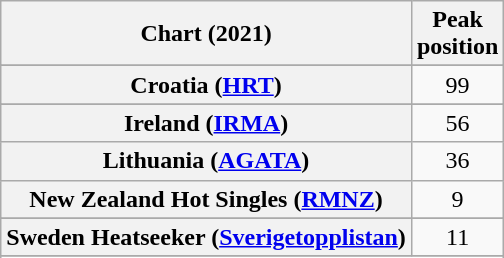<table class="wikitable plainrowheaders sortable" style="text-align:center">
<tr>
<th scope="col">Chart (2021)</th>
<th scope="col">Peak<br>position</th>
</tr>
<tr>
</tr>
<tr>
</tr>
<tr>
</tr>
<tr>
</tr>
<tr>
<th scope="row">Croatia (<a href='#'>HRT</a>)</th>
<td>99</td>
</tr>
<tr>
</tr>
<tr>
</tr>
<tr>
</tr>
<tr>
</tr>
<tr>
<th scope="row">Ireland (<a href='#'>IRMA</a>)</th>
<td>56</td>
</tr>
<tr>
<th scope="row">Lithuania (<a href='#'>AGATA</a>)</th>
<td>36</td>
</tr>
<tr>
<th scope="row">New Zealand Hot Singles (<a href='#'>RMNZ</a>)</th>
<td>9</td>
</tr>
<tr>
</tr>
<tr>
<th scope="row">Sweden Heatseeker (<a href='#'>Sverigetopplistan</a>)</th>
<td>11</td>
</tr>
<tr>
</tr>
<tr>
</tr>
<tr>
</tr>
<tr>
</tr>
<tr>
</tr>
</table>
